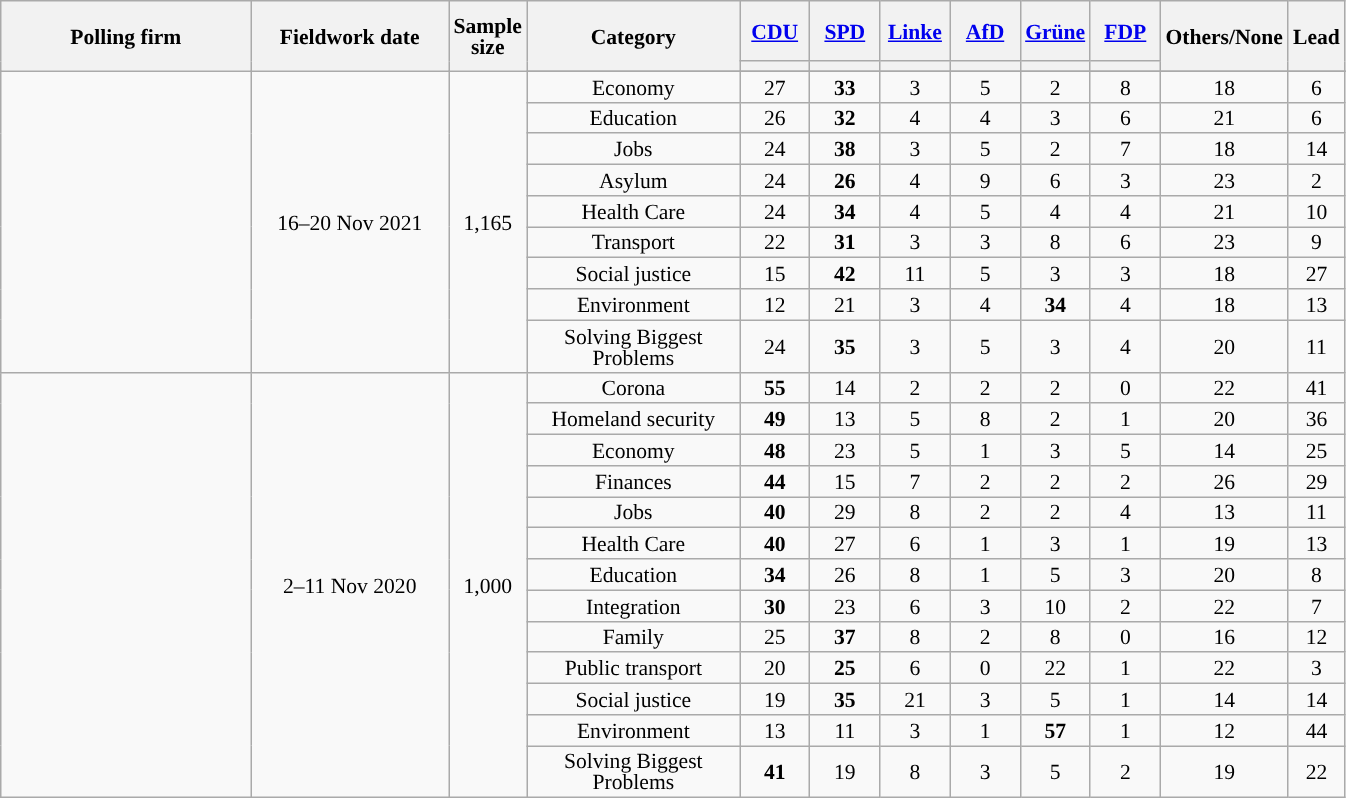<table class="wikitable sortable" style="text-align:center;font-size:90%;line-height:14px;">
<tr style="height:40px;">
<th style="width:160px;" rowspan="2">Polling firm</th>
<th style="width:125px;" rowspan="2">Fieldwork date</th>
<th style="width:35px;" rowspan="2">Sample<br>size</th>
<th style="width:135px;" rowspan="2">Category</th>
<th class="unsortable" style="width:40px;"><a href='#'>CDU</a></th>
<th class="unsortable" style="width:40px;"><a href='#'>SPD</a></th>
<th class="unsortable" style="width:40px;"><a href='#'>Linke</a></th>
<th class="unsortable" style="width:40px;"><a href='#'>AfD</a></th>
<th class="unsortable" style="width:40px;"><a href='#'>Grüne</a></th>
<th class="unsortable" style="width:40px;"><a href='#'>FDP</a></th>
<th class="unsortable" style="width:40px;" rowspan="2">Others/None</th>
<th style="width:30px;" rowspan="2">Lead</th>
</tr>
<tr>
<th style="background:"></th>
<th style="background:"></th>
<th style="background:"></th>
<th style="background:"></th>
<th style="background:"></th>
<th style="background:"></th>
</tr>
<tr>
<td rowspan="10"></td>
<td data-sort-value="2021-11-20" rowspan="10">16–20 Nov 2021</td>
<td rowspan="10">1,165</td>
</tr>
<tr>
<td>Economy</td>
<td>27</td>
<td><strong>33</strong></td>
<td>3</td>
<td>5</td>
<td>2</td>
<td>8</td>
<td>18</td>
<td style="background:">6</td>
</tr>
<tr>
<td>Education</td>
<td>26</td>
<td><strong>32</strong></td>
<td>4</td>
<td>4</td>
<td>3</td>
<td>6</td>
<td>21</td>
<td style="background:">6</td>
</tr>
<tr>
<td>Jobs</td>
<td>24</td>
<td><strong>38</strong></td>
<td>3</td>
<td>5</td>
<td>2</td>
<td>7</td>
<td>18</td>
<td style="background:">14</td>
</tr>
<tr>
<td>Asylum</td>
<td>24</td>
<td><strong>26</strong></td>
<td>4</td>
<td>9</td>
<td>6</td>
<td>3</td>
<td>23</td>
<td style="background:">2</td>
</tr>
<tr>
<td>Health Care</td>
<td>24</td>
<td><strong>34</strong></td>
<td>4</td>
<td>5</td>
<td>4</td>
<td>4</td>
<td>21</td>
<td style="background:">10</td>
</tr>
<tr>
<td>Transport</td>
<td>22</td>
<td><strong>31</strong></td>
<td>3</td>
<td>3</td>
<td>8</td>
<td>6</td>
<td>23</td>
<td style="background:">9</td>
</tr>
<tr>
<td>Social justice</td>
<td>15</td>
<td><strong>42</strong></td>
<td>11</td>
<td>5</td>
<td>3</td>
<td>3</td>
<td>18</td>
<td style="background:">27</td>
</tr>
<tr>
<td>Environment</td>
<td>12</td>
<td>21</td>
<td>3</td>
<td>4</td>
<td><strong>34</strong></td>
<td>4</td>
<td>18</td>
<td style="background:">13</td>
</tr>
<tr>
<td>Solving Biggest Problems</td>
<td>24</td>
<td><strong>35</strong></td>
<td>3</td>
<td>5</td>
<td>3</td>
<td>4</td>
<td>20</td>
<td style="background:">11</td>
</tr>
<tr>
<td rowspan="13"></td>
<td data-sort-value="2020-11-11" rowspan="13">2–11 Nov 2020</td>
<td rowspan="13">1,000</td>
<td>Corona</td>
<td><strong>55</strong></td>
<td>14</td>
<td>2</td>
<td>2</td>
<td>2</td>
<td>0</td>
<td>22</td>
<td style="background:">41</td>
</tr>
<tr>
<td>Homeland security</td>
<td><strong>49</strong></td>
<td>13</td>
<td>5</td>
<td>8</td>
<td>2</td>
<td>1</td>
<td>20</td>
<td style="background:">36</td>
</tr>
<tr>
<td>Economy</td>
<td><strong>48</strong></td>
<td>23</td>
<td>5</td>
<td>1</td>
<td>3</td>
<td>5</td>
<td>14</td>
<td style="background:">25</td>
</tr>
<tr>
<td>Finances</td>
<td><strong>44</strong></td>
<td>15</td>
<td>7</td>
<td>2</td>
<td>2</td>
<td>2</td>
<td>26</td>
<td style="background:">29</td>
</tr>
<tr>
<td>Jobs</td>
<td><strong>40</strong></td>
<td>29</td>
<td>8</td>
<td>2</td>
<td>2</td>
<td>4</td>
<td>13</td>
<td style="background:">11</td>
</tr>
<tr>
<td>Health Care</td>
<td><strong>40</strong></td>
<td>27</td>
<td>6</td>
<td>1</td>
<td>3</td>
<td>1</td>
<td>19</td>
<td style="background:">13</td>
</tr>
<tr>
<td>Education</td>
<td><strong>34</strong></td>
<td>26</td>
<td>8</td>
<td>1</td>
<td>5</td>
<td>3</td>
<td>20</td>
<td style="background:">8</td>
</tr>
<tr>
<td>Integration</td>
<td><strong>30</strong></td>
<td>23</td>
<td>6</td>
<td>3</td>
<td>10</td>
<td>2</td>
<td>22</td>
<td style="background:">7</td>
</tr>
<tr>
<td>Family</td>
<td>25</td>
<td><strong>37</strong></td>
<td>8</td>
<td>2</td>
<td>8</td>
<td>0</td>
<td>16</td>
<td style="background:">12</td>
</tr>
<tr>
<td>Public transport</td>
<td>20</td>
<td><strong>25</strong></td>
<td>6</td>
<td>0</td>
<td>22</td>
<td>1</td>
<td>22</td>
<td style="background:">3</td>
</tr>
<tr>
<td>Social justice</td>
<td>19</td>
<td><strong>35</strong></td>
<td>21</td>
<td>3</td>
<td>5</td>
<td>1</td>
<td>14</td>
<td style="background:">14</td>
</tr>
<tr>
<td>Environment</td>
<td>13</td>
<td>11</td>
<td>3</td>
<td>1</td>
<td><strong>57</strong></td>
<td>1</td>
<td>12</td>
<td style="background:">44</td>
</tr>
<tr>
<td>Solving Biggest Problems</td>
<td><strong>41</strong></td>
<td>19</td>
<td>8</td>
<td>3</td>
<td>5</td>
<td>2</td>
<td>19</td>
<td style="background:">22</td>
</tr>
</table>
